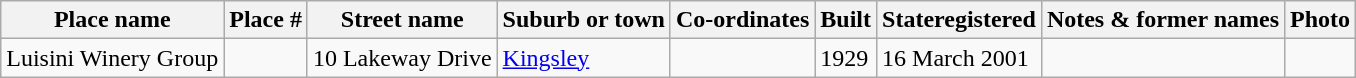<table class="wikitable sortable">
<tr>
<th>Place name</th>
<th>Place #</th>
<th>Street name</th>
<th>Suburb or town</th>
<th>Co-ordinates</th>
<th>Built</th>
<th>Stateregistered</th>
<th class="unsortable">Notes & former names</th>
<th class="unsortable">Photo</th>
</tr>
<tr>
<td>Luisini Winery Group</td>
<td></td>
<td>10 Lakeway Drive</td>
<td><a href='#'>Kingsley</a></td>
<td></td>
<td>1929</td>
<td>16 March 2001</td>
<td></td>
<td></td>
</tr>
</table>
